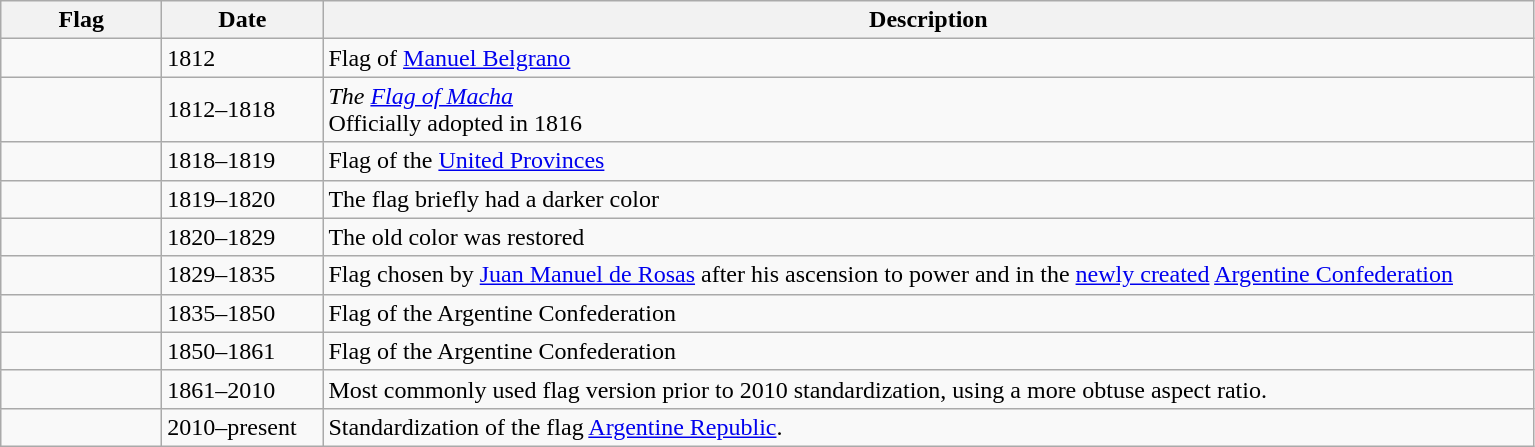<table class="wikitable">
<tr>
<th width="100">Flag</th>
<th width="100">Date</th>
<th width="800">Description</th>
</tr>
<tr>
<td></td>
<td>1812</td>
<td>Flag of <a href='#'>Manuel Belgrano</a></td>
</tr>
<tr>
<td></td>
<td>1812–1818</td>
<td><em>The <a href='#'>Flag of Macha</a></em><br>Officially adopted in 1816</td>
</tr>
<tr>
<td></td>
<td>1818–1819</td>
<td>Flag of the <a href='#'>United Provinces</a></td>
</tr>
<tr>
<td></td>
<td>1819–1820</td>
<td>The flag briefly had a darker color</td>
</tr>
<tr>
<td></td>
<td>1820–1829</td>
<td>The old color was restored</td>
</tr>
<tr>
<td></td>
<td>1829–1835</td>
<td>Flag chosen by <a href='#'>Juan Manuel de Rosas</a> after his ascension to power and in the <a href='#'>newly created</a> <a href='#'>Argentine Confederation</a></td>
</tr>
<tr>
<td></td>
<td>1835–1850</td>
<td>Flag of the Argentine Confederation</td>
</tr>
<tr>
<td></td>
<td>1850–1861</td>
<td>Flag of the Argentine Confederation</td>
</tr>
<tr>
<td></td>
<td>1861–2010</td>
<td>Most commonly used flag version prior to 2010 standardization, using a more obtuse aspect ratio.</td>
</tr>
<tr>
<td></td>
<td>2010–present</td>
<td>Standardization of the flag <a href='#'>Argentine Republic</a>.</td>
</tr>
</table>
